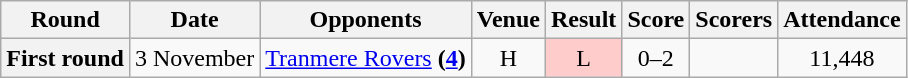<table class="wikitable" style="text-align:center">
<tr>
<th>Round</th>
<th>Date</th>
<th>Opponents</th>
<th>Venue</th>
<th>Result</th>
<th>Score</th>
<th>Scorers</th>
<th>Attendance</th>
</tr>
<tr>
<th>First round</th>
<td>3 November</td>
<td><a href='#'>Tranmere Rovers</a> <strong>(<a href='#'>4</a>)</strong></td>
<td>H</td>
<td style="background-color:#FFCCCC">L</td>
<td>0–2</td>
<td align="left"></td>
<td>11,448</td>
</tr>
</table>
